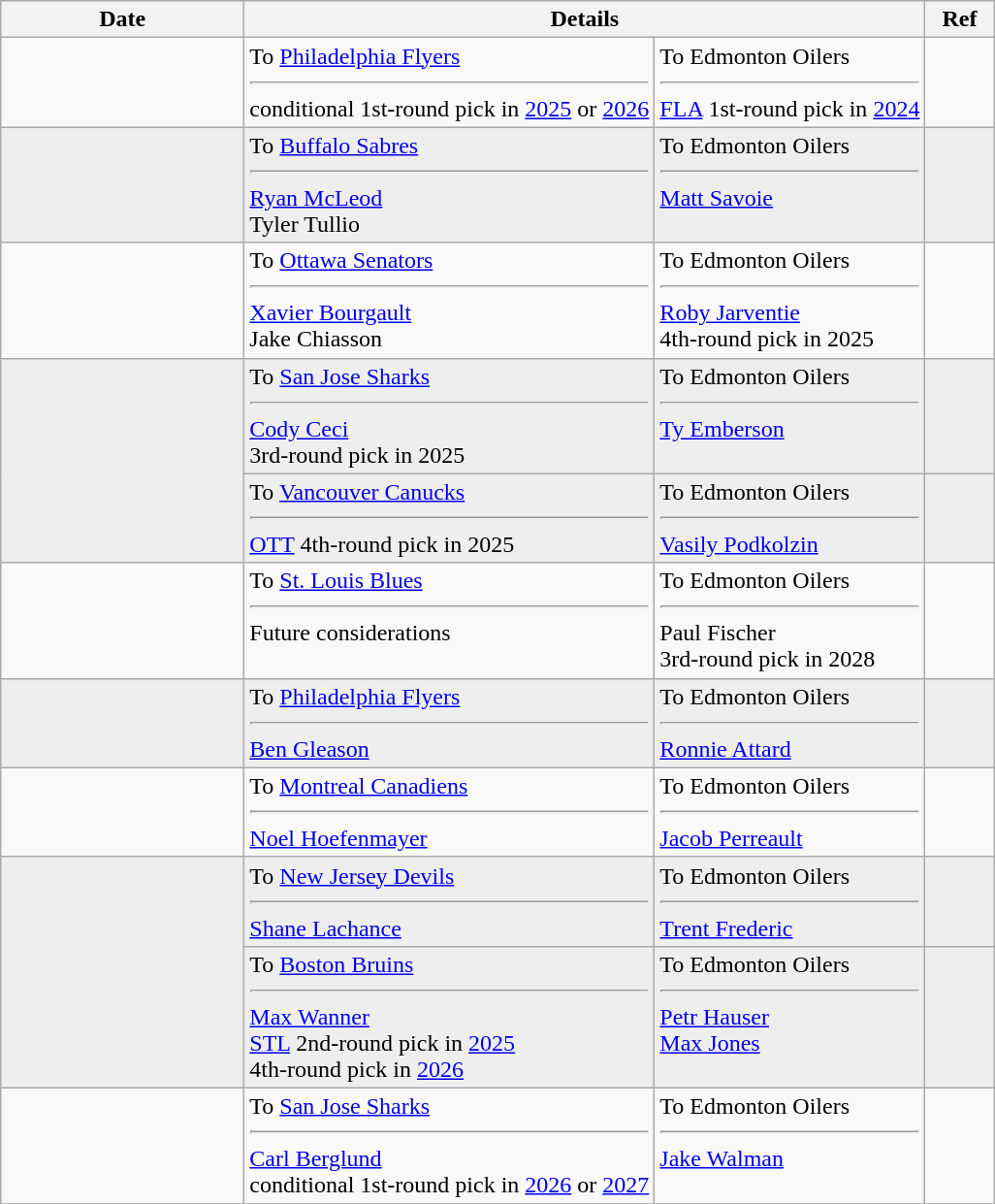<table class="wikitable">
<tr>
<th style="width: 10em;">Date</th>
<th colspan=2>Details</th>
<th style="width: 2.5em;">Ref</th>
</tr>
<tr>
<td></td>
<td valign="top">To <a href='#'>Philadelphia Flyers</a><hr>conditional 1st-round pick in <a href='#'>2025</a> or <a href='#'>2026</a></td>
<td valign="top">To Edmonton Oilers<hr><a href='#'>FLA</a> 1st-round pick in <a href='#'>2024</a></td>
<td></td>
</tr>
<tr style="background:#eeeeee">
<td></td>
<td valign="top">To <a href='#'>Buffalo Sabres</a><hr><a href='#'>Ryan McLeod</a><br>Tyler Tullio</td>
<td valign="top">To Edmonton Oilers<hr><a href='#'>Matt Savoie</a></td>
<td></td>
</tr>
<tr>
<td></td>
<td valign="top">To <a href='#'>Ottawa Senators</a><hr><a href='#'>Xavier Bourgault</a><br>Jake Chiasson</td>
<td valign="top">To Edmonton Oilers<hr><a href='#'>Roby Jarventie</a><br>4th-round pick in 2025</td>
<td></td>
</tr>
<tr style="background:#eeeeee">
<td rowspan=2></td>
<td valign="top">To <a href='#'>San Jose Sharks</a><hr><a href='#'>Cody Ceci</a><br>3rd-round pick in 2025</td>
<td valign="top">To Edmonton Oilers<hr><a href='#'>Ty Emberson</a></td>
<td></td>
</tr>
<tr style="background:#eeeeee">
<td valign="top">To <a href='#'>Vancouver Canucks</a><hr><a href='#'>OTT</a> 4th-round pick in 2025</td>
<td valign="top">To Edmonton Oilers<hr><a href='#'>Vasily Podkolzin</a></td>
<td></td>
</tr>
<tr>
<td></td>
<td valign="top">To <a href='#'>St. Louis Blues</a><hr>Future considerations</td>
<td valign="top">To Edmonton Oilers<hr>Paul Fischer<br>3rd-round pick in 2028</td>
<td></td>
</tr>
<tr style="background:#eeeeee">
<td></td>
<td valign="top">To <a href='#'>Philadelphia Flyers</a><hr><a href='#'>Ben Gleason</a></td>
<td valign="top">To Edmonton Oilers<hr><a href='#'>Ronnie Attard</a></td>
<td></td>
</tr>
<tr>
<td></td>
<td valign="top">To <a href='#'>Montreal Canadiens</a><hr><a href='#'>Noel Hoefenmayer</a></td>
<td valign="top">To Edmonton Oilers<hr><a href='#'>Jacob Perreault</a></td>
<td></td>
</tr>
<tr style="background:#eeeeee">
<td rowspan=2></td>
<td valign="top">To <a href='#'>New Jersey Devils</a><hr><a href='#'>Shane Lachance</a></td>
<td valign="top">To Edmonton Oilers<hr><a href='#'>Trent Frederic</a></td>
<td></td>
</tr>
<tr style="background:#eeeeee">
<td valign="top">To <a href='#'>Boston Bruins</a><hr><a href='#'>Max Wanner</a><br><a href='#'>STL</a> 2nd-round pick in <a href='#'>2025</a><br>4th-round pick in <a href='#'>2026</a></td>
<td valign="top">To Edmonton Oilers<hr><a href='#'>Petr Hauser</a><br><a href='#'>Max Jones</a></td>
<td></td>
</tr>
<tr>
<td></td>
<td valign="top">To <a href='#'>San Jose Sharks</a><hr><a href='#'>Carl Berglund</a><br>conditional 1st-round pick in <a href='#'>2026</a> or <a href='#'>2027</a></td>
<td valign="top">To Edmonton Oilers<hr><a href='#'>Jake Walman</a></td>
<td></td>
</tr>
<tr>
</tr>
</table>
